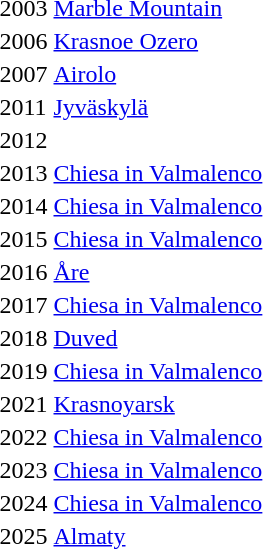<table>
<tr>
<td>2003</td>
<td><a href='#'>Marble Mountain</a></td>
<td></td>
<td></td>
<td></td>
</tr>
<tr>
<td>2006</td>
<td><a href='#'>Krasnoe Ozero</a></td>
<td></td>
<td></td>
<td></td>
</tr>
<tr>
<td>2007</td>
<td><a href='#'>Airolo</a></td>
<td></td>
<td></td>
<td></td>
</tr>
<tr>
<td>2011</td>
<td><a href='#'>Jyväskylä</a></td>
<td></td>
<td></td>
<td></td>
</tr>
<tr>
<td>2012</td>
<td></td>
<td></td>
<td></td>
<td></td>
</tr>
<tr>
<td>2013</td>
<td><a href='#'>Chiesa in Valmalenco</a></td>
<td></td>
<td></td>
<td></td>
</tr>
<tr>
<td>2014</td>
<td><a href='#'>Chiesa in Valmalenco</a></td>
<td></td>
<td></td>
<td></td>
</tr>
<tr>
<td>2015</td>
<td><a href='#'>Chiesa in Valmalenco</a></td>
<td></td>
<td></td>
<td></td>
</tr>
<tr>
<td>2016</td>
<td><a href='#'>Åre</a></td>
<td></td>
<td></td>
<td></td>
</tr>
<tr>
<td>2017</td>
<td><a href='#'>Chiesa in Valmalenco</a></td>
<td></td>
<td></td>
<td></td>
</tr>
<tr>
<td>2018</td>
<td><a href='#'>Duved</a></td>
<td></td>
<td></td>
<td></td>
</tr>
<tr>
<td>2019</td>
<td><a href='#'>Chiesa in Valmalenco</a></td>
<td></td>
<td></td>
<td></td>
</tr>
<tr>
<td>2021</td>
<td><a href='#'>Krasnoyarsk</a></td>
<td></td>
<td></td>
<td></td>
</tr>
<tr>
<td>2022</td>
<td><a href='#'>Chiesa in Valmalenco</a></td>
<td></td>
<td></td>
<td></td>
</tr>
<tr>
<td>2023</td>
<td><a href='#'>Chiesa in Valmalenco</a></td>
<td></td>
<td></td>
<td></td>
</tr>
<tr>
<td>2024</td>
<td><a href='#'>Chiesa in Valmalenco</a></td>
<td></td>
<td></td>
<td></td>
</tr>
<tr>
<td>2025</td>
<td><a href='#'>Almaty</a></td>
<td></td>
<td></td>
<td></td>
</tr>
</table>
